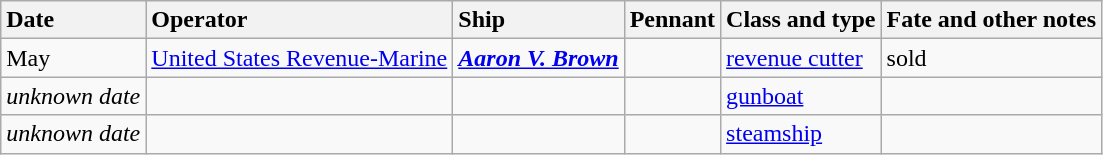<table class="wikitable nowraplinks">
<tr>
<th style="text-align: left;">Date</th>
<th style="text-align: left;">Operator</th>
<th style="text-align: left;">Ship</th>
<th style="text-align: left;">Pennant</th>
<th style="text-align: left;">Class and type</th>
<th style="text-align: left;">Fate and other notes</th>
</tr>
<tr ---->
<td>May</td>
<td> <a href='#'>United States Revenue-Marine</a></td>
<td><strong><em><a href='#'>Aaron V. Brown</a></em></strong></td>
<td></td>
<td><a href='#'>revenue cutter</a></td>
<td>sold </td>
</tr>
<tr ---->
<td><em>unknown date</em></td>
<td></td>
<td><strong></strong></td>
<td></td>
<td><a href='#'>gunboat</a></td>
<td></td>
</tr>
<tr>
<td><em>unknown date</em></td>
<td></td>
<td><strong></strong></td>
<td></td>
<td><a href='#'>steamship</a></td>
<td></td>
</tr>
</table>
